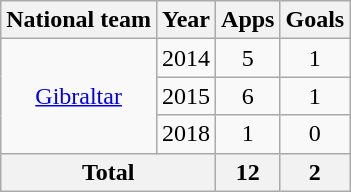<table class="wikitable" style="text-align:center">
<tr>
<th>National team</th>
<th>Year</th>
<th>Apps</th>
<th>Goals</th>
</tr>
<tr>
<td rowspan="3"><a href='#'>Gibraltar</a></td>
<td>2014</td>
<td>5</td>
<td>1</td>
</tr>
<tr>
<td>2015</td>
<td>6</td>
<td>1</td>
</tr>
<tr>
<td>2018</td>
<td>1</td>
<td>0</td>
</tr>
<tr>
<th colspan="2">Total</th>
<th>12</th>
<th>2</th>
</tr>
</table>
